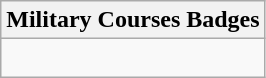<table class="wikitable">
<tr>
<th>Military Courses Badges</th>
</tr>
<tr>
<td><br></td>
</tr>
</table>
